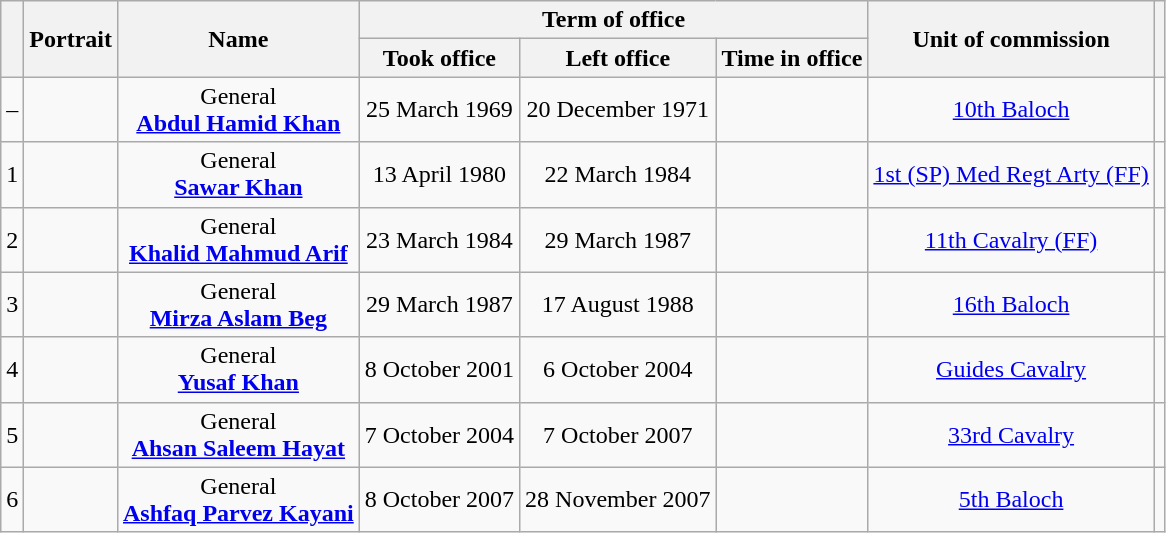<table class="wikitable" style="text-align:center">
<tr>
<th rowspan=2></th>
<th rowspan=2>Portrait</th>
<th rowspan=2>Name<br></th>
<th colspan=3>Term of office</th>
<th rowspan=2>Unit of commission</th>
<th rowspan=2></th>
</tr>
<tr>
<th>Took office</th>
<th>Left office</th>
<th>Time in office</th>
</tr>
<tr>
<td>–</td>
<td></td>
<td>General<br><strong><a href='#'>Abdul Hamid Khan</a></strong> <br></td>
<td>25 March 1969</td>
<td>20 December 1971</td>
<td></td>
<td><a href='#'>10th Baloch</a></td>
<td></td>
</tr>
<tr>
<td>1</td>
<td></td>
<td>General<br><strong><a href='#'>Sawar Khan</a></strong> <br></td>
<td>13 April 1980</td>
<td>22 March 1984</td>
<td></td>
<td><a href='#'>1st (SP) Med Regt Arty (FF)</a></td>
<td></td>
</tr>
<tr>
<td>2</td>
<td></td>
<td>General<br><strong><a href='#'>Khalid Mahmud Arif</a></strong> <br></td>
<td>23 March 1984</td>
<td>29 March 1987</td>
<td></td>
<td><a href='#'>11th Cavalry (FF)</a></td>
<td></td>
</tr>
<tr>
<td>3</td>
<td></td>
<td>General<br><strong><a href='#'>Mirza Aslam Beg</a></strong> <br></td>
<td>29 March 1987</td>
<td>17 August 1988</td>
<td></td>
<td><a href='#'>16th Baloch</a></td>
<td></td>
</tr>
<tr>
<td>4</td>
<td></td>
<td>General<br><strong><a href='#'>Yusaf Khan</a></strong> <br></td>
<td>8 October 2001</td>
<td>6 October 2004</td>
<td></td>
<td><a href='#'>Guides Cavalry</a></td>
<td></td>
</tr>
<tr>
<td>5</td>
<td></td>
<td>General<br><strong><a href='#'>Ahsan Saleem Hayat</a></strong> <br></td>
<td>7 October 2004</td>
<td>7 October 2007</td>
<td></td>
<td><a href='#'>33rd Cavalry</a></td>
<td></td>
</tr>
<tr>
<td>6</td>
<td></td>
<td>General<br><strong><a href='#'>Ashfaq Parvez Kayani</a></strong> <br></td>
<td>8 October 2007</td>
<td>28 November 2007</td>
<td></td>
<td><a href='#'>5th Baloch</a></td>
<td></td>
</tr>
</table>
